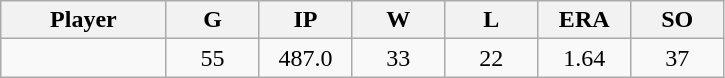<table class="wikitable sortable">
<tr>
<th bgcolor="#DDDDFF" width="16%">Player</th>
<th bgcolor="#DDDDFF" width="9%">G</th>
<th bgcolor="#DDDDFF" width="9%">IP</th>
<th bgcolor="#DDDDFF" width="9%">W</th>
<th bgcolor="#DDDDFF" width="9%">L</th>
<th bgcolor="#DDDDFF" width="9%">ERA</th>
<th bgcolor="#DDDDFF" width="9%">SO</th>
</tr>
<tr align="center">
<td></td>
<td>55</td>
<td>487.0</td>
<td>33</td>
<td>22</td>
<td>1.64</td>
<td>37</td>
</tr>
</table>
